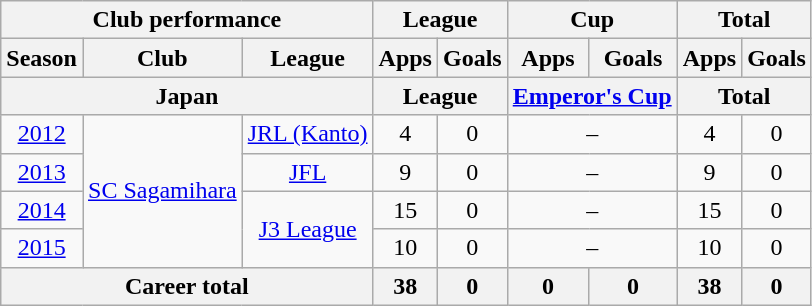<table class="wikitable" style="text-align:center">
<tr>
<th colspan=3>Club performance</th>
<th colspan=2>League</th>
<th colspan=2>Cup</th>
<th colspan=2>Total</th>
</tr>
<tr>
<th>Season</th>
<th>Club</th>
<th>League</th>
<th>Apps</th>
<th>Goals</th>
<th>Apps</th>
<th>Goals</th>
<th>Apps</th>
<th>Goals</th>
</tr>
<tr>
<th colspan=3>Japan</th>
<th colspan=2>League</th>
<th colspan=2><a href='#'>Emperor's Cup</a></th>
<th colspan=2>Total</th>
</tr>
<tr>
<td><a href='#'>2012</a></td>
<td rowspan="4"><a href='#'>SC Sagamihara</a></td>
<td rowspan="1"><a href='#'>JRL (Kanto)</a></td>
<td>4</td>
<td>0</td>
<td colspan="2">–</td>
<td>4</td>
<td>0</td>
</tr>
<tr>
<td><a href='#'>2013</a></td>
<td rowspan="1"><a href='#'>JFL</a></td>
<td>9</td>
<td>0</td>
<td colspan="2">–</td>
<td>9</td>
<td>0</td>
</tr>
<tr>
<td><a href='#'>2014</a></td>
<td rowspan="2"><a href='#'>J3 League</a></td>
<td>15</td>
<td>0</td>
<td colspan="2">–</td>
<td>15</td>
<td>0</td>
</tr>
<tr>
<td><a href='#'>2015</a></td>
<td>10</td>
<td>0</td>
<td colspan="2">–</td>
<td>10</td>
<td>0</td>
</tr>
<tr>
<th colspan=3>Career total</th>
<th>38</th>
<th>0</th>
<th>0</th>
<th>0</th>
<th>38</th>
<th>0</th>
</tr>
</table>
